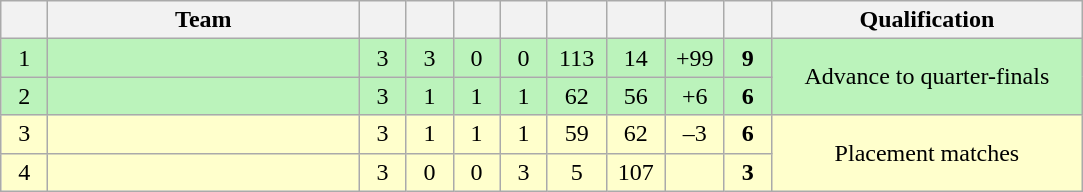<table class="wikitable" style="text-align:center;">
<tr>
<th style="width:1.5em;"></th>
<th style="width:12.5em">Team</th>
<th style="width:1.5em;"></th>
<th style="width:1.5em;"></th>
<th style="width:1.5em;"></th>
<th style="width:1.5em;"></th>
<th style="width:2.0em;"></th>
<th style="width:2.0em;"></th>
<th style="width:2.0em;"></th>
<th style="width:1.5em;"></th>
<th style="width:12.5em">Qualification</th>
</tr>
<tr bgcolor="#bbf3bb">
<td>1</td>
<td align="left"></td>
<td>3</td>
<td>3</td>
<td>0</td>
<td>0</td>
<td>113</td>
<td>14</td>
<td>+99</td>
<td><strong>9</strong></td>
<td bgcolor="#bbf3bb" rowspan=2>Advance to quarter-finals</td>
</tr>
<tr bgcolor="#bbf3bb">
<td>2</td>
<td align="left"></td>
<td>3</td>
<td>1</td>
<td>1</td>
<td>1</td>
<td>62</td>
<td>56</td>
<td>+6</td>
<td><strong>6</strong></td>
</tr>
<tr bgcolor="#ffffcc">
<td>3</td>
<td align="left"></td>
<td>3</td>
<td>1</td>
<td>1</td>
<td>1</td>
<td>59</td>
<td>62</td>
<td>–3</td>
<td><strong>6</strong></td>
<td bgcolor="#ffffcc" rowspan=2>Placement matches</td>
</tr>
<tr bgcolor="#ffffcc">
<td>4</td>
<td align="left"></td>
<td>3</td>
<td>0</td>
<td>0</td>
<td>3</td>
<td>5</td>
<td>107</td>
<td></td>
<td><strong>3</strong></td>
</tr>
</table>
